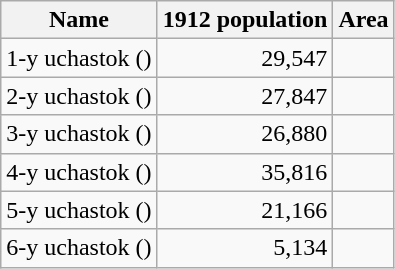<table class="wikitable sortable">
<tr>
<th>Name</th>
<th>1912 population</th>
<th>Area</th>
</tr>
<tr>
<td>1-y uchastok ()</td>
<td align="right">29,547</td>
<td></td>
</tr>
<tr>
<td>2-y uchastok ()</td>
<td align="right">27,847</td>
<td></td>
</tr>
<tr>
<td>3-y uchastok ()</td>
<td align="right">26,880</td>
<td></td>
</tr>
<tr>
<td>4-y uchastok ()</td>
<td align="right">35,816</td>
<td></td>
</tr>
<tr>
<td>5-y uchastok ()</td>
<td align="right">21,166</td>
<td></td>
</tr>
<tr>
<td>6-y uchastok ()</td>
<td align="right">5,134</td>
<td></td>
</tr>
</table>
